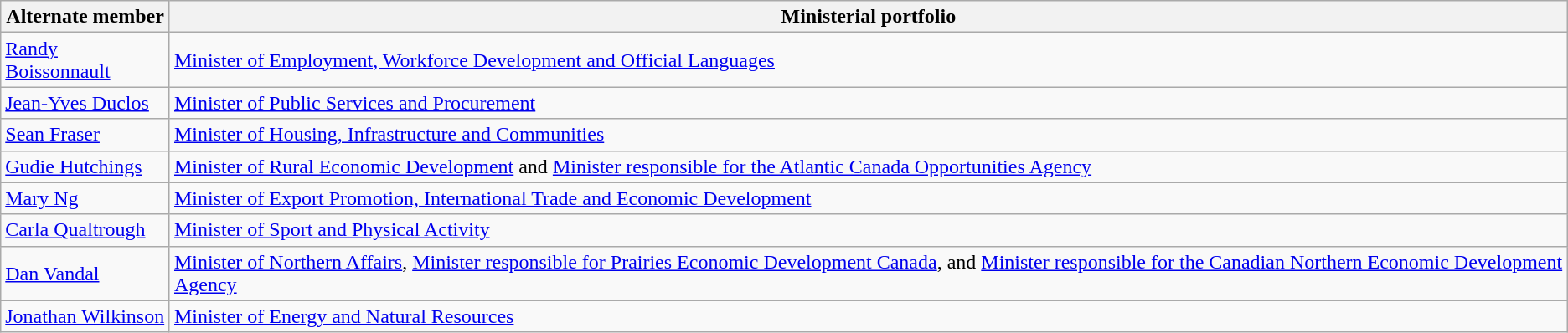<table class="wikitable">
<tr>
<th>Alternate member</th>
<th>Ministerial portfolio</th>
</tr>
<tr>
<td><a href='#'>Randy Boissonnault</a></td>
<td><a href='#'>Minister of Employment, Workforce Development and Official Languages</a></td>
</tr>
<tr>
<td><a href='#'>Jean-Yves Duclos</a></td>
<td><a href='#'>Minister of Public Services and Procurement</a></td>
</tr>
<tr>
<td><a href='#'>Sean Fraser</a></td>
<td><a href='#'>Minister of Housing, Infrastructure and Communities</a></td>
</tr>
<tr>
<td><a href='#'>Gudie Hutchings</a></td>
<td><a href='#'>Minister of Rural Economic Development</a> and <a href='#'>Minister responsible for the Atlantic Canada Opportunities Agency</a></td>
</tr>
<tr>
<td><a href='#'>Mary Ng</a></td>
<td><a href='#'>Minister of Export Promotion, International Trade and Economic Development</a></td>
</tr>
<tr>
<td><a href='#'>Carla Qualtrough</a></td>
<td><a href='#'>Minister of Sport and Physical Activity</a></td>
</tr>
<tr>
<td><a href='#'>Dan Vandal</a></td>
<td><a href='#'>Minister of Northern Affairs</a>, <a href='#'>Minister responsible for Prairies Economic Development Canada</a>, and <a href='#'>Minister responsible for the Canadian Northern Economic Development Agency</a></td>
</tr>
<tr>
<td><a href='#'>Jonathan Wilkinson</a></td>
<td><a href='#'>Minister of Energy and Natural Resources</a></td>
</tr>
</table>
